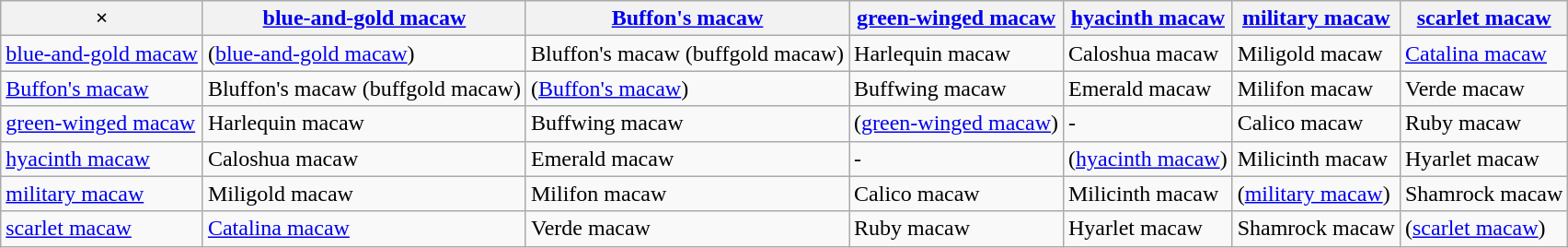<table class="wikitable">
<tr>
<th>×</th>
<th><a href='#'>blue-and-gold macaw</a></th>
<th><a href='#'>Buffon's macaw</a></th>
<th><a href='#'>green-winged macaw</a></th>
<th><a href='#'>hyacinth macaw</a></th>
<th><a href='#'>military macaw</a></th>
<th><a href='#'>scarlet macaw</a></th>
</tr>
<tr>
<td><a href='#'>blue-and-gold macaw</a></td>
<td>(<a href='#'>blue-and-gold macaw</a>)</td>
<td>Bluffon's macaw (buffgold macaw)</td>
<td>Harlequin macaw</td>
<td>Caloshua macaw</td>
<td>Miligold macaw</td>
<td><a href='#'>Catalina macaw</a></td>
</tr>
<tr>
<td><a href='#'>Buffon's macaw</a></td>
<td>Bluffon's macaw (buffgold macaw)</td>
<td>(<a href='#'>Buffon's macaw</a>)</td>
<td>Buffwing macaw</td>
<td>Emerald macaw</td>
<td>Milifon macaw</td>
<td>Verde macaw</td>
</tr>
<tr>
<td><a href='#'>green-winged macaw</a></td>
<td>Harlequin macaw</td>
<td>Buffwing macaw</td>
<td>(<a href='#'>green-winged macaw</a>)</td>
<td>-</td>
<td>Calico macaw</td>
<td>Ruby macaw</td>
</tr>
<tr>
<td><a href='#'>hyacinth macaw</a></td>
<td>Caloshua macaw</td>
<td>Emerald macaw</td>
<td>-</td>
<td>(<a href='#'>hyacinth macaw</a>)</td>
<td>Milicinth macaw</td>
<td>Hyarlet macaw</td>
</tr>
<tr>
<td><a href='#'>military macaw</a></td>
<td>Miligold macaw</td>
<td>Milifon macaw</td>
<td>Calico macaw</td>
<td>Milicinth macaw</td>
<td>(<a href='#'>military macaw</a>)</td>
<td>Shamrock macaw</td>
</tr>
<tr>
<td><a href='#'>scarlet macaw</a></td>
<td><a href='#'>Catalina macaw</a></td>
<td>Verde macaw</td>
<td>Ruby macaw</td>
<td>Hyarlet macaw</td>
<td>Shamrock macaw</td>
<td>(<a href='#'>scarlet macaw</a>)</td>
</tr>
</table>
